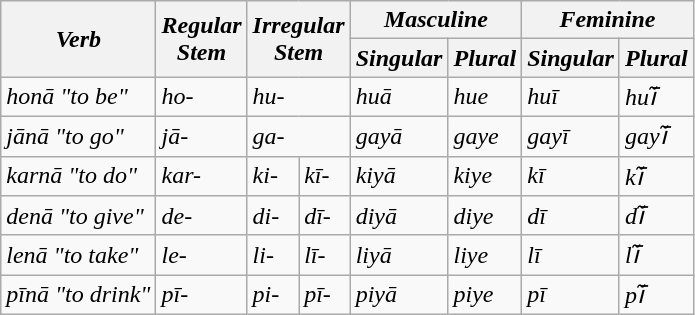<table class="wikitable">
<tr>
<th rowspan="2"><em>Verb</em></th>
<th rowspan="2"><em>Regular</em><br><em>Stem</em></th>
<th colspan="2" rowspan="2"><em>Irregular</em><br><em>Stem</em></th>
<th colspan="2"><em>Masculine</em></th>
<th colspan="2"><em>Feminine</em></th>
</tr>
<tr>
<th><em>Singular</em></th>
<th><em>Plural</em></th>
<th><em>Singular</em></th>
<th><em>Plural</em></th>
</tr>
<tr>
<td><em>honā "to be"</em></td>
<td><em>ho-</em></td>
<td colspan="2"><em>hu-</em></td>
<td><em>huā</em></td>
<td><em>hue</em></td>
<td><em>huī</em></td>
<td><em>huī̃</em></td>
</tr>
<tr>
<td><em>jānā "to go"</em></td>
<td><em>jā-</em></td>
<td colspan="2"><em>ga-</em></td>
<td><em>gayā</em></td>
<td><em>gaye</em></td>
<td><em>gayī</em></td>
<td><em>gayī̃</em></td>
</tr>
<tr>
<td><em>karnā "to do"</em></td>
<td><em>kar-</em></td>
<td><em>ki-</em></td>
<td><em>kī-</em></td>
<td><em>kiyā</em></td>
<td><em>kiye</em></td>
<td><em>kī</em></td>
<td><em>kī̃</em></td>
</tr>
<tr>
<td><em>denā "to give"</em></td>
<td><em>de-</em></td>
<td><em>di-</em></td>
<td><em>dī-</em></td>
<td><em>diyā</em></td>
<td><em>diye</em></td>
<td><em>dī</em></td>
<td><em>dī̃</em></td>
</tr>
<tr>
<td><em>lenā "to take"</em></td>
<td><em>le-</em></td>
<td><em>li-</em></td>
<td><em>lī-</em></td>
<td><em>liyā</em></td>
<td><em>liye</em></td>
<td><em>lī</em></td>
<td><em>lī̃</em></td>
</tr>
<tr>
<td><em>pīnā "to drink"</em></td>
<td><em>pī-</em></td>
<td><em>pi-</em></td>
<td><em>pī-</em></td>
<td><em>piyā</em></td>
<td><em>piye</em></td>
<td><em>pī</em></td>
<td><em>pī̃</em></td>
</tr>
</table>
